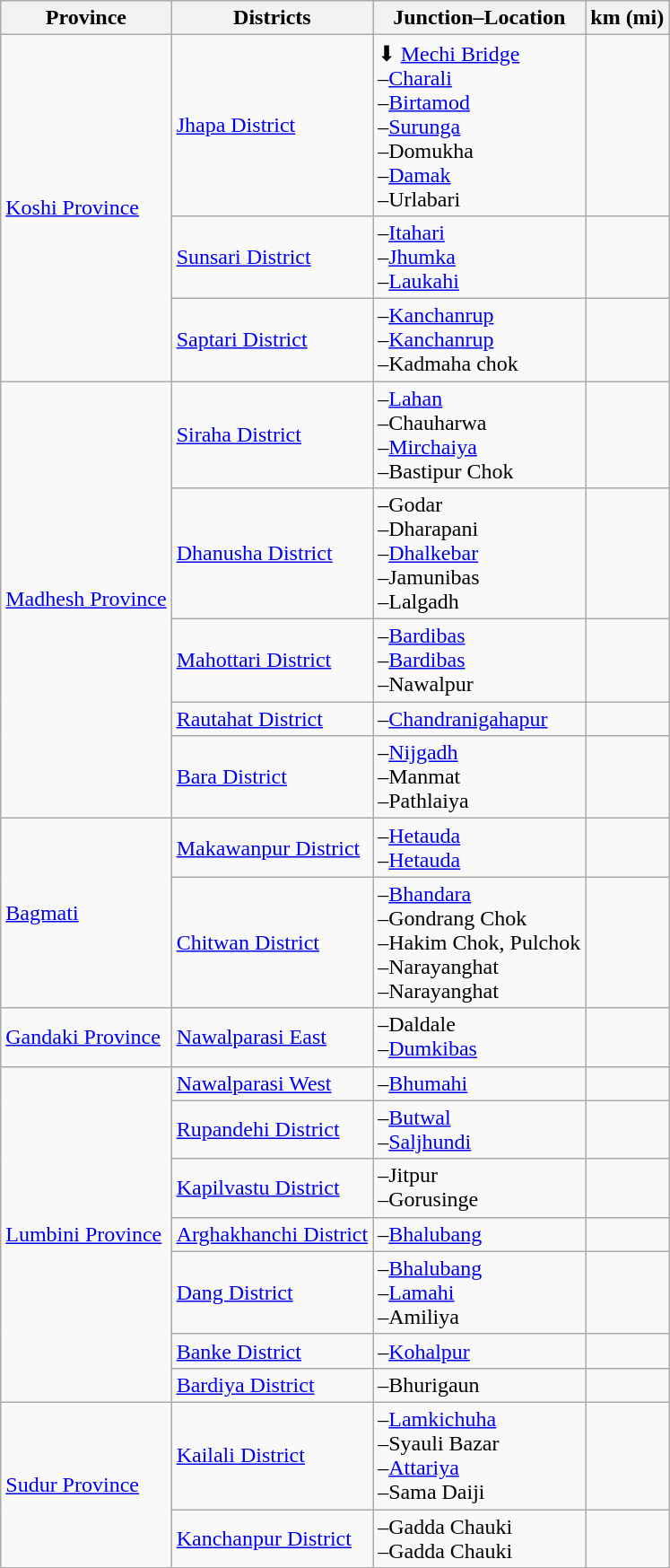<table class="wikitable">
<tr>
<th>Province</th>
<th>Districts</th>
<th>Junction–Location</th>
<th>km (mi)</th>
</tr>
<tr>
<td rowspan="3"><a href='#'>Koshi Province</a></td>
<td><a href='#'>Jhapa District</a></td>
<td>⬇ <a href='#'>Mechi Bridge</a><br>–<a href='#'>Charali</a><br>–<a href='#'>Birtamod</a><br>–<a href='#'>Surunga</a><br>–Domukha<br>–<a href='#'>Damak</a><br> –Urlabari</td>
<td><br><br><br><br> <br> <br> </td>
</tr>
<tr>
<td><a href='#'>Sunsari District</a></td>
<td>–<a href='#'>Itahari</a> <br><span>–<a href='#'>Jhumka</a> </span> <br>–<a href='#'>Laukahi</a></td>
<td><br> <br><br></td>
</tr>
<tr>
<td><a href='#'>Saptari District</a></td>
<td>–<a href='#'>Kanchanrup</a> <br>–<a href='#'>Kanchanrup</a>   <br>–Kadmaha chok</td>
<td><br> <br> </td>
</tr>
<tr>
<td rowspan="5"><a href='#'>Madhesh Province</a></td>
<td><a href='#'>Siraha District</a></td>
<td>–<a href='#'>Lahan</a> <br>–Chauharwa <br>–<a href='#'>Mirchaiya</a> <br><span>–Bastipur Chok</span></td>
<td><br> <br> <br> <br></td>
</tr>
<tr>
<td><a href='#'>Dhanusha District</a></td>
<td><span> –Godar</span> <br>–Dharapani <br>–<a href='#'>Dhalkebar</a> <br>–Jamunibas <br><span>–Lalgadh</span></td>
<td><br> <br> <br>  <br></td>
</tr>
<tr>
<td><a href='#'>Mahottari District</a></td>
<td>–<a href='#'>Bardibas</a> <br> –<a href='#'>Bardibas</a><br> –Nawalpur</td>
<td><br><br> <br></td>
</tr>
<tr>
<td><a href='#'>Rautahat District</a></td>
<td>–<a href='#'>Chandranigahapur</a></td>
<td><br></td>
</tr>
<tr>
<td><a href='#'>Bara District</a></td>
<td><span>–<a href='#'>Nijgadh</a> </span><br>–Manmat <br>–Pathlaiya</td>
<td><br> <br> </td>
</tr>
<tr>
<td rowspan="2"><a href='#'>Bagmati</a></td>
<td><a href='#'>Makawanpur District</a></td>
<td>–<a href='#'>Hetauda</a> <br>–<a href='#'>Hetauda</a></td>
<td><br></td>
</tr>
<tr>
<td><a href='#'>Chitwan District</a></td>
<td><span>–<a href='#'>Bhandara</a></span> <br>–Gondrang Chok <br>–Hakim Chok, Pulchok <br>–Narayanghat <br>–Narayanghat</td>
<td><br> <br> <br> <br></td>
</tr>
<tr>
<td><a href='#'>Gandaki Province</a></td>
<td><a href='#'>Nawalparasi East</a></td>
<td>–Daldale <br>–<a href='#'>Dumkibas</a></td>
<td> <br></td>
</tr>
<tr>
<td rowspan="7"><a href='#'>Lumbini Province</a></td>
<td><a href='#'>Nawalparasi West</a></td>
<td>–<a href='#'>Bhumahi</a></td>
<td></td>
</tr>
<tr>
<td><a href='#'>Rupandehi District</a></td>
<td>–<a href='#'>Butwal</a> <br>–<a href='#'>Saljhundi</a></td>
<td><br></td>
</tr>
<tr>
<td><a href='#'>Kapilvastu District</a></td>
<td>–Jitpur <br>–Gorusinge</td>
<td><br></td>
</tr>
<tr>
<td><a href='#'>Arghakhanchi District</a></td>
<td>–<a href='#'>Bhalubang</a></td>
<td></td>
</tr>
<tr>
<td><a href='#'>Dang District</a></td>
<td>–<a href='#'>Bhalubang</a><br>–<a href='#'>Lamahi</a> <br>–Amiliya</td>
<td></td>
</tr>
<tr>
<td><a href='#'>Banke District</a></td>
<td>–<a href='#'>Kohalpur</a></td>
<td></td>
</tr>
<tr>
<td><a href='#'>Bardiya District</a></td>
<td>–Bhurigaun</td>
<td></td>
</tr>
<tr>
<td rowspan="2"><a href='#'>Sudur Province</a></td>
<td><a href='#'>Kailali District</a></td>
<td>–<a href='#'>Lamkichuha</a> <br>–Syauli Bazar <br>–<a href='#'>Attariya</a> <br>–Sama Daiji</td>
<td></td>
</tr>
<tr>
<td><a href='#'>Kanchanpur District</a></td>
<td>–Gadda Chauki <br>–Gadda Chauki</td>
<td></td>
</tr>
</table>
